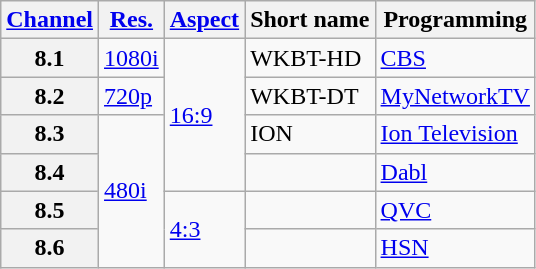<table class="wikitable">
<tr>
<th scope="col"><a href='#'>Channel</a></th>
<th scope="col"><a href='#'>Res.</a></th>
<th scope="col"><a href='#'>Aspect</a></th>
<th scope="col">Short name</th>
<th scope="col">Programming</th>
</tr>
<tr>
<th scope="row">8.1</th>
<td><a href='#'>1080i</a></td>
<td rowspan="4"><a href='#'>16:9</a></td>
<td>WKBT-HD</td>
<td><a href='#'>CBS</a></td>
</tr>
<tr>
<th scope="row">8.2</th>
<td><a href='#'>720p</a></td>
<td>WKBT-DT</td>
<td><a href='#'>MyNetworkTV</a></td>
</tr>
<tr>
<th scope="row">8.3</th>
<td rowspan=4><a href='#'>480i</a></td>
<td>ION</td>
<td><a href='#'>Ion Television</a></td>
</tr>
<tr>
<th scope="row">8.4</th>
<td></td>
<td><a href='#'>Dabl</a></td>
</tr>
<tr>
<th scope="row">8.5</th>
<td rowspan="2"><a href='#'>4:3</a></td>
<td></td>
<td><a href='#'>QVC</a></td>
</tr>
<tr>
<th scope="row">8.6</th>
<td></td>
<td><a href='#'>HSN</a></td>
</tr>
</table>
